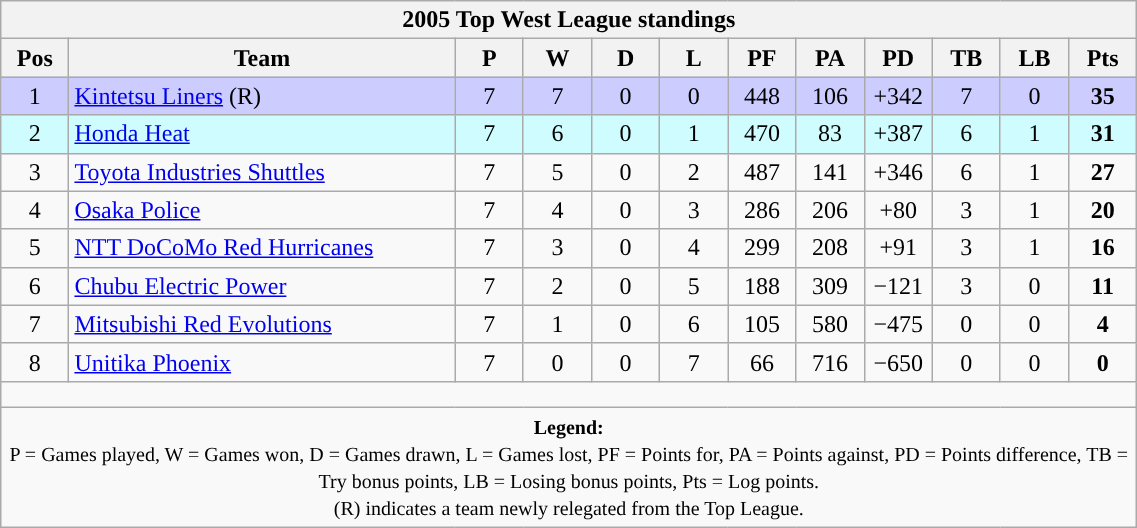<table class="wikitable" style="text-align:center; font-size:100%; width:60%;">
<tr>
<th colspan="100%" cellpadding="0" cellspacing="0"><strong>2005 Top West League standings</strong></th>
</tr>
<tr>
<th style="width:6%;">Pos</th>
<th style="width:34%;">Team</th>
<th style="width:6%;">P</th>
<th style="width:6%;">W</th>
<th style="width:6%;">D</th>
<th style="width:6%;">L</th>
<th style="width:6%;">PF</th>
<th style="width:6%;">PA</th>
<th style="width:6%;">PD</th>
<th style="width:6%;">TB</th>
<th style="width:6%;">LB</th>
<th style="width:6%;">Pts<br></th>
</tr>
<tr style="background:#CCCCFF;">
<td>1</td>
<td style="text-align:left;"><a href='#'>Kintetsu Liners</a> (R)</td>
<td>7</td>
<td>7</td>
<td>0</td>
<td>0</td>
<td>448</td>
<td>106</td>
<td>+342</td>
<td>7</td>
<td>0</td>
<td><strong>35</strong></td>
</tr>
<tr style="background:#CFFCFF;">
<td>2</td>
<td style="text-align:left;"><a href='#'>Honda Heat</a></td>
<td>7</td>
<td>6</td>
<td>0</td>
<td>1</td>
<td>470</td>
<td>83</td>
<td>+387</td>
<td>6</td>
<td>1</td>
<td><strong>31</strong></td>
</tr>
<tr>
<td>3</td>
<td style="text-align:left;"><a href='#'>Toyota Industries Shuttles</a></td>
<td>7</td>
<td>5</td>
<td>0</td>
<td>2</td>
<td>487</td>
<td>141</td>
<td>+346</td>
<td>6</td>
<td>1</td>
<td><strong>27</strong></td>
</tr>
<tr>
<td>4</td>
<td style="text-align:left;"><a href='#'>Osaka Police</a></td>
<td>7</td>
<td>4</td>
<td>0</td>
<td>3</td>
<td>286</td>
<td>206</td>
<td>+80</td>
<td>3</td>
<td>1</td>
<td><strong>20</strong></td>
</tr>
<tr>
<td>5</td>
<td style="text-align:left;"><a href='#'>NTT DoCoMo Red Hurricanes</a></td>
<td>7</td>
<td>3</td>
<td>0</td>
<td>4</td>
<td>299</td>
<td>208</td>
<td>+91</td>
<td>3</td>
<td>1</td>
<td><strong>16</strong></td>
</tr>
<tr>
<td>6</td>
<td style="text-align:left;"><a href='#'>Chubu Electric Power</a></td>
<td>7</td>
<td>2</td>
<td>0</td>
<td>5</td>
<td>188</td>
<td>309</td>
<td>−121</td>
<td>3</td>
<td>0</td>
<td><strong>11</strong></td>
</tr>
<tr>
<td>7</td>
<td style="text-align:left;"><a href='#'>Mitsubishi Red Evolutions</a></td>
<td>7</td>
<td>1</td>
<td>0</td>
<td>6</td>
<td>105</td>
<td>580</td>
<td>−475</td>
<td>0</td>
<td>0</td>
<td><strong>4</strong></td>
</tr>
<tr>
<td>8</td>
<td style="text-align:left;"><a href='#'>Unitika Phoenix</a></td>
<td>7</td>
<td>0</td>
<td>0</td>
<td>7</td>
<td>66</td>
<td>716</td>
<td>−650</td>
<td>0</td>
<td>0</td>
<td><strong>0</strong></td>
</tr>
<tr>
<td colspan="100%" style="height:10px;"></td>
</tr>
<tr>
<td colspan="100%"><small><strong>Legend:</strong> <br> P = Games played, W = Games won, D = Games drawn, L = Games lost, PF = Points for, PA = Points against, PD = Points difference, TB = Try bonus points, LB = Losing bonus points, Pts = Log points. <br> (R) indicates a team newly relegated from the Top League.</small></td>
</tr>
</table>
